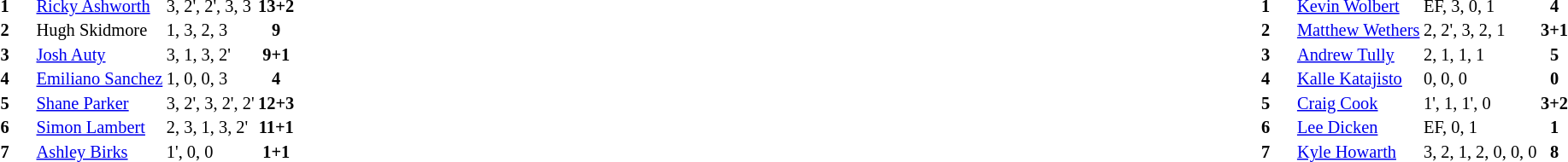<table width="100%">
<tr>
<td valign="top" width="50%"><br><table style="font-size: 85%" cellspacing="1" cellpadding="1" align=LEFT>
<tr>
<td colspan="5"></td>
</tr>
<tr>
<th width=25></th>
<th width=25></th>
</tr>
<tr>
<td></td>
<td><strong>1</strong></td>
<td> <a href='#'>Ricky Ashworth</a></td>
<td>3, 2', 2', 3, 3</td>
<td align=center><strong>13+2</strong></td>
<td></td>
</tr>
<tr>
<td></td>
<td><strong>2</strong></td>
<td> Hugh Skidmore</td>
<td>1, 3, 2, 3</td>
<td align=center><strong>9</strong></td>
<td></td>
</tr>
<tr>
<td></td>
<td><strong>3</strong></td>
<td> <a href='#'>Josh Auty</a></td>
<td>3, 1, 3, 2'</td>
<td align=center><strong>9+1</strong></td>
<td></td>
</tr>
<tr>
<td></td>
<td><strong>4</strong></td>
<td> <a href='#'>Emiliano Sanchez</a></td>
<td>1, 0, 0, 3</td>
<td align=center><strong>4</strong></td>
<td></td>
</tr>
<tr>
<td></td>
<td><strong>5</strong></td>
<td> <a href='#'>Shane Parker</a></td>
<td>3, 2', 3, 2', 2'</td>
<td align=center><strong>12+3</strong></td>
<td></td>
</tr>
<tr>
<td></td>
<td><strong>6</strong></td>
<td> <a href='#'>Simon Lambert</a></td>
<td>2, 3, 1, 3, 2'</td>
<td align=center><strong>11+1</strong></td>
<td></td>
</tr>
<tr>
<td></td>
<td><strong>7</strong></td>
<td> <a href='#'>Ashley Birks</a></td>
<td>1', 0, 0</td>
<td align=center><strong>1+1</strong></td>
<td></td>
</tr>
<tr>
<td colspan=5></td>
</tr>
</table>
<table style="font-size: 85%" cellspacing="1" cellpadding="1" align=RIGHT>
<tr>
<td colspan="5"></td>
</tr>
<tr>
<th width="25"></th>
<th width="25"></th>
</tr>
<tr>
<td></td>
<td><strong>1</strong></td>
<td> <a href='#'>Kevin Wolbert</a></td>
<td>EF, 3, 0, 1</td>
<td align=center><strong>4</strong></td>
<td></td>
</tr>
<tr>
<td></td>
<td><strong>2</strong></td>
<td> <a href='#'>Matthew Wethers</a></td>
<td>2, 2', 3, 2, 1</td>
<td align=center><strong>3+1</strong></td>
<td></td>
</tr>
<tr>
<td></td>
<td><strong>3</strong></td>
<td> <a href='#'>Andrew Tully</a></td>
<td>2, 1, 1, 1</td>
<td align=center><strong>5</strong></td>
<td></td>
</tr>
<tr>
<td></td>
<td><strong>4</strong></td>
<td> <a href='#'>Kalle Katajisto</a></td>
<td>0, 0, 0</td>
<td align=center><strong>0</strong></td>
<td></td>
</tr>
<tr>
<td></td>
<td><strong>5</strong></td>
<td> <a href='#'>Craig Cook</a></td>
<td>1', 1, 1', 0</td>
<td align=center><strong>3+2</strong></td>
<td></td>
</tr>
<tr>
<td></td>
<td><strong>6</strong></td>
<td> <a href='#'>Lee Dicken</a></td>
<td>EF, 0, 1</td>
<td align=center><strong>1</strong></td>
<td></td>
</tr>
<tr>
<td></td>
<td><strong>7</strong></td>
<td> <a href='#'>Kyle Howarth</a></td>
<td>3, 2, 1, 2, 0, 0, 0</td>
<td align=center><strong>8</strong></td>
<td></td>
</tr>
<tr>
<td colspan=5></td>
</tr>
</table>
</td>
</tr>
</table>
